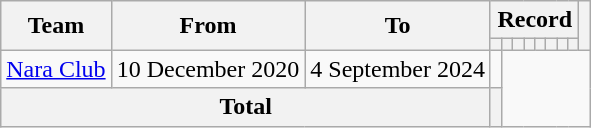<table class=wikitable style=text-align:center>
<tr>
<th rowspan=2>Team</th>
<th rowspan=2>From</th>
<th rowspan=2>To</th>
<th colspan=8>Record</th>
<th rowspan=2></th>
</tr>
<tr>
<th></th>
<th></th>
<th></th>
<th></th>
<th></th>
<th></th>
<th></th>
<th></th>
</tr>
<tr>
<td align=left><a href='#'>Nara Club</a></td>
<td align=left>10 December 2020</td>
<td align=left>4 September 2024<br></td>
<td></td>
</tr>
<tr>
<th colspan=3>Total<br></th>
<th></th>
</tr>
</table>
